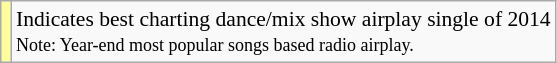<table class="wikitable" style="font-size:90%;">
<tr>
<td style="background-color:#FFFF99"></td>
<td>Indicates best charting dance/mix show airplay single of 2014  <br> <small>Note: Year-end most popular songs based radio airplay.</small></td>
</tr>
</table>
